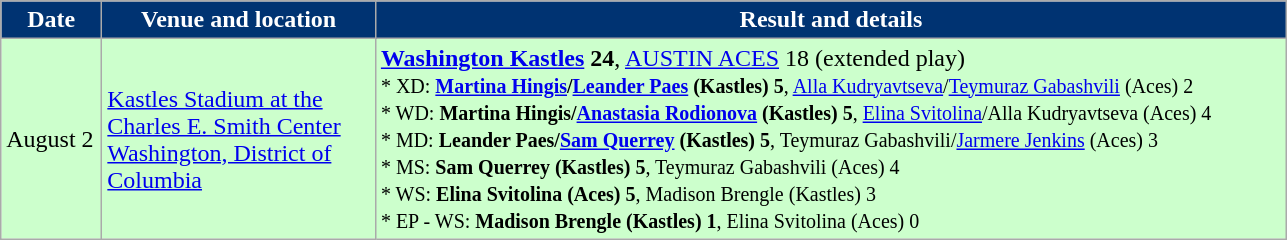<table class="wikitable" style="text-align:left">
<tr>
<th style="background:#003372; color:white" width="60px">Date</th>
<th style="background:#003372; color:white" width="175px">Venue and location</th>
<th style="background:#003372; color:white" width="600px">Result and details</th>
</tr>
<tr bgcolor="CCFFCC">
<td>August 2</td>
<td><a href='#'>Kastles Stadium at the Charles E. Smith Center</a><br><a href='#'>Washington, District of Columbia</a></td>
<td><strong><a href='#'>Washington Kastles</a> 24</strong>, <a href='#'>AUSTIN ACES</a> 18 (extended play)<br><small>* XD: <strong><a href='#'>Martina Hingis</a>/<a href='#'>Leander Paes</a> (Kastles) 5</strong>, <a href='#'>Alla Kudryavtseva</a>/<a href='#'>Teymuraz Gabashvili</a> (Aces) 2<br>* WD: <strong>Martina Hingis/<a href='#'>Anastasia Rodionova</a> (Kastles) 5</strong>, <a href='#'>Elina Svitolina</a>/Alla Kudryavtseva (Aces) 4<br>* MD: <strong>Leander Paes/<a href='#'>Sam Querrey</a> (Kastles) 5</strong>, Teymuraz Gabashvili/<a href='#'>Jarmere Jenkins</a> (Aces) 3<br>* MS: <strong>Sam Querrey (Kastles) 5</strong>, Teymuraz Gabashvili (Aces) 4<br>* WS: <strong>Elina Svitolina (Aces) 5</strong>, Madison Brengle (Kastles) 3<br>* EP - WS: <strong>Madison Brengle (Kastles) 1</strong>, Elina Svitolina (Aces) 0</small></td>
</tr>
</table>
